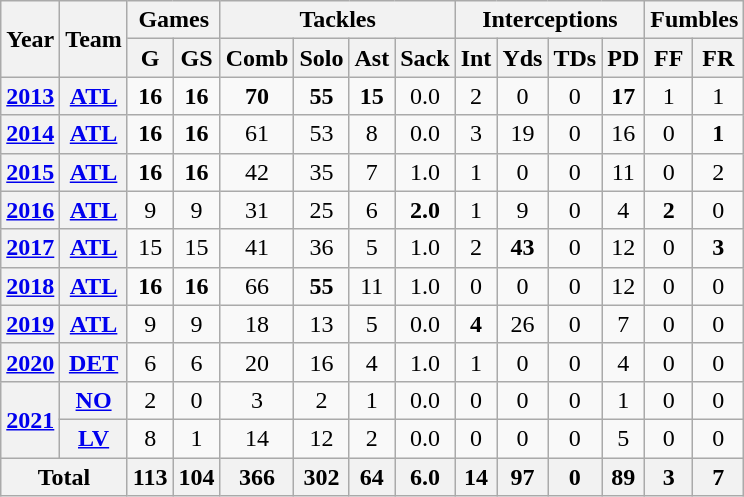<table class="wikitable" style="text-align: center;">
<tr>
<th rowspan="2">Year</th>
<th rowspan="2">Team</th>
<th colspan="2">Games</th>
<th colspan="4">Tackles</th>
<th colspan="4">Interceptions</th>
<th colspan="2">Fumbles</th>
</tr>
<tr>
<th>G</th>
<th>GS</th>
<th>Comb</th>
<th>Solo</th>
<th>Ast</th>
<th>Sack</th>
<th>Int</th>
<th>Yds</th>
<th>TDs</th>
<th>PD</th>
<th>FF</th>
<th>FR</th>
</tr>
<tr>
<th><a href='#'>2013</a></th>
<th><a href='#'>ATL</a></th>
<td><strong>16</strong></td>
<td><strong>16</strong></td>
<td><strong>70</strong></td>
<td><strong>55</strong></td>
<td><strong>15</strong></td>
<td>0.0</td>
<td>2</td>
<td>0</td>
<td>0</td>
<td><strong>17</strong></td>
<td>1</td>
<td>1</td>
</tr>
<tr>
<th><a href='#'>2014</a></th>
<th><a href='#'>ATL</a></th>
<td><strong>16</strong></td>
<td><strong>16</strong></td>
<td>61</td>
<td>53</td>
<td>8</td>
<td>0.0</td>
<td>3</td>
<td>19</td>
<td>0</td>
<td>16</td>
<td>0</td>
<td><strong>1</strong></td>
</tr>
<tr>
<th><a href='#'>2015</a></th>
<th><a href='#'>ATL</a></th>
<td><strong>16</strong></td>
<td><strong>16</strong></td>
<td>42</td>
<td>35</td>
<td>7</td>
<td>1.0</td>
<td>1</td>
<td>0</td>
<td>0</td>
<td>11</td>
<td>0</td>
<td>2</td>
</tr>
<tr>
<th><a href='#'>2016</a></th>
<th><a href='#'>ATL</a></th>
<td>9</td>
<td>9</td>
<td>31</td>
<td>25</td>
<td>6</td>
<td><strong>2.0</strong></td>
<td>1</td>
<td>9</td>
<td>0</td>
<td>4</td>
<td><strong>2</strong></td>
<td>0</td>
</tr>
<tr>
<th><a href='#'>2017</a></th>
<th><a href='#'>ATL</a></th>
<td>15</td>
<td>15</td>
<td>41</td>
<td>36</td>
<td>5</td>
<td>1.0</td>
<td>2</td>
<td><strong>43</strong></td>
<td>0</td>
<td>12</td>
<td>0</td>
<td><strong>3</strong></td>
</tr>
<tr>
<th><a href='#'>2018</a></th>
<th><a href='#'>ATL</a></th>
<td><strong>16</strong></td>
<td><strong>16</strong></td>
<td>66</td>
<td><strong>55</strong></td>
<td>11</td>
<td>1.0</td>
<td>0</td>
<td>0</td>
<td>0</td>
<td>12</td>
<td>0</td>
<td>0</td>
</tr>
<tr>
<th><a href='#'>2019</a></th>
<th><a href='#'>ATL</a></th>
<td>9</td>
<td>9</td>
<td>18</td>
<td>13</td>
<td>5</td>
<td>0.0</td>
<td><strong>4</strong></td>
<td>26</td>
<td>0</td>
<td>7</td>
<td>0</td>
<td>0</td>
</tr>
<tr>
<th><a href='#'>2020</a></th>
<th><a href='#'>DET</a></th>
<td>6</td>
<td>6</td>
<td>20</td>
<td>16</td>
<td>4</td>
<td>1.0</td>
<td>1</td>
<td>0</td>
<td>0</td>
<td>4</td>
<td>0</td>
<td>0</td>
</tr>
<tr>
<th rowspan="2"><a href='#'>2021</a></th>
<th><a href='#'>NO</a></th>
<td>2</td>
<td>0</td>
<td>3</td>
<td>2</td>
<td>1</td>
<td>0.0</td>
<td>0</td>
<td>0</td>
<td>0</td>
<td>1</td>
<td>0</td>
<td>0</td>
</tr>
<tr>
<th><a href='#'>LV</a></th>
<td>8</td>
<td>1</td>
<td>14</td>
<td>12</td>
<td>2</td>
<td>0.0</td>
<td>0</td>
<td>0</td>
<td>0</td>
<td>5</td>
<td>0</td>
<td>0</td>
</tr>
<tr>
<th colspan="2">Total</th>
<th>113</th>
<th>104</th>
<th>366</th>
<th>302</th>
<th>64</th>
<th>6.0</th>
<th>14</th>
<th>97</th>
<th>0</th>
<th>89</th>
<th>3</th>
<th>7</th>
</tr>
</table>
